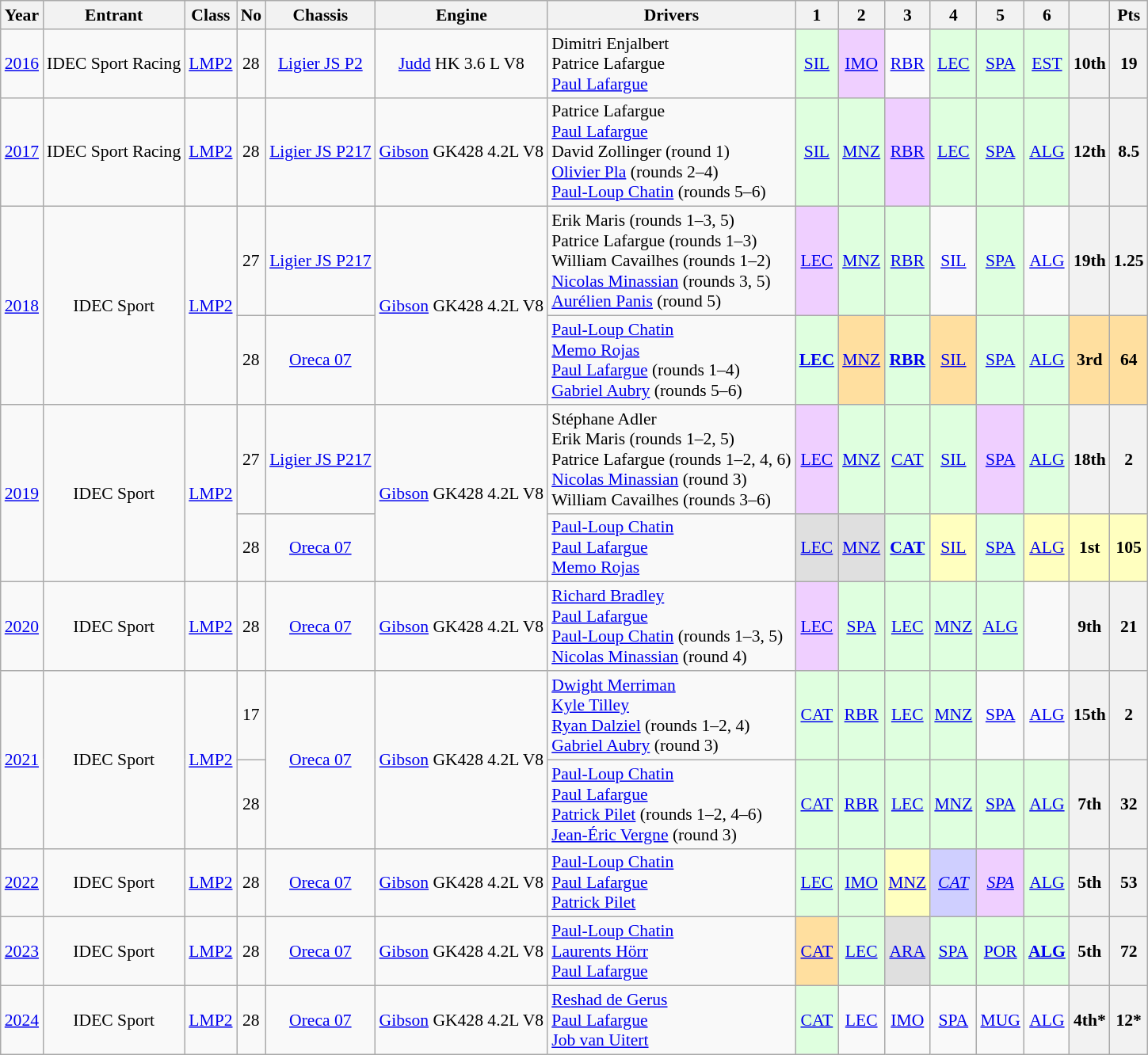<table class="wikitable" style="font-size: 90%; text-align:center">
<tr>
<th>Year</th>
<th>Entrant</th>
<th>Class</th>
<th>No</th>
<th>Chassis</th>
<th>Engine</th>
<th>Drivers</th>
<th>1</th>
<th>2</th>
<th>3</th>
<th>4</th>
<th>5</th>
<th>6</th>
<th></th>
<th>Pts</th>
</tr>
<tr>
<td><a href='#'>2016</a></td>
<td> IDEC Sport Racing</td>
<td><a href='#'>LMP2</a></td>
<td>28</td>
<td><a href='#'>Ligier JS P2</a></td>
<td><a href='#'>Judd</a> HK 3.6 L V8</td>
<td align="left"> Dimitri Enjalbert<br> Patrice Lafargue<br> <a href='#'>Paul Lafargue</a></td>
<td style="background:#DFFFDF;"><a href='#'>SIL</a><br></td>
<td style="background:#EFCFFF;"><a href='#'>IMO</a><br></td>
<td style="background:#;"><a href='#'>RBR</a></td>
<td style="background:#DFFFDF;"><a href='#'>LEC</a><br></td>
<td style="background:#DFFFDF;"><a href='#'>SPA</a><br></td>
<td style="background:#DFFFDF;"><a href='#'>EST</a><br></td>
<th>10th</th>
<th>19</th>
</tr>
<tr>
<td><a href='#'>2017</a></td>
<td> IDEC Sport Racing</td>
<td><a href='#'>LMP2</a></td>
<td>28</td>
<td><a href='#'>Ligier JS P217</a></td>
<td><a href='#'>Gibson</a> GK428 4.2L V8</td>
<td align="left"> Patrice Lafargue<br> <a href='#'>Paul Lafargue</a><br> David Zollinger (round 1)<br> <a href='#'>Olivier Pla</a> (rounds 2–4)<br> <a href='#'>Paul-Loup Chatin</a> (rounds 5–6)</td>
<td style="background:#DFFFDF;"><a href='#'>SIL</a><br></td>
<td style="background:#DFFFDF;"><a href='#'>MNZ</a><br></td>
<td style="background:#EFCFFF;"><a href='#'>RBR</a><br></td>
<td style="background:#DFFFDF;"><a href='#'>LEC</a><br></td>
<td style="background:#DFFFDF;"><a href='#'>SPA</a><br></td>
<td style="background:#DFFFDF;"><a href='#'>ALG</a><br></td>
<th>12th</th>
<th>8.5</th>
</tr>
<tr>
<td rowspan="2"><a href='#'>2018</a></td>
<td rowspan="2"> IDEC Sport</td>
<td rowspan="2"><a href='#'>LMP2</a></td>
<td>27</td>
<td><a href='#'>Ligier JS P217</a></td>
<td rowspan="2"><a href='#'>Gibson</a> GK428 4.2L V8</td>
<td align="left"> Erik Maris (rounds 1–3, 5)<br> Patrice Lafargue (rounds 1–3)<br> William Cavailhes (rounds 1–2)<br> <a href='#'>Nicolas Minassian</a> (rounds 3, 5)<br> <a href='#'>Aurélien Panis</a> (round 5)</td>
<td style="background:#EFCFFF;"><a href='#'>LEC</a><br></td>
<td style="background:#DFFFDF;"><a href='#'>MNZ</a><br></td>
<td style="background:#DFFFDF;"><a href='#'>RBR</a><br></td>
<td style="background:#;"><a href='#'>SIL</a></td>
<td style="background:#DFFFDF;"><a href='#'>SPA</a><br></td>
<td style="background:#;"><a href='#'>ALG</a></td>
<th>19th</th>
<th>1.25</th>
</tr>
<tr>
<td>28</td>
<td><a href='#'>Oreca 07</a></td>
<td align="left"> <a href='#'>Paul-Loup Chatin</a><br> <a href='#'>Memo Rojas</a><br> <a href='#'>Paul Lafargue</a> (rounds 1–4)<br> <a href='#'>Gabriel Aubry</a> (rounds 5–6)</td>
<td style="background:#DFFFDF;"><strong><a href='#'>LEC</a></strong><br></td>
<td style="background:#FFDF9F;"><a href='#'>MNZ</a><br></td>
<td style="background:#DFFFDF;"><strong><a href='#'>RBR</a></strong><br></td>
<td style="background:#FFDF9F;"><a href='#'>SIL</a><br></td>
<td style="background:#DFFFDF;"><a href='#'>SPA</a><br></td>
<td style="background:#DFFFDF;"><a href='#'>ALG</a><br></td>
<th style="background:#FFDF9F;">3rd</th>
<th style="background:#FFDF9F;">64</th>
</tr>
<tr>
<td rowspan="2"><a href='#'>2019</a></td>
<td rowspan="2"> IDEC Sport</td>
<td rowspan="2"><a href='#'>LMP2</a></td>
<td>27</td>
<td><a href='#'>Ligier JS P217</a></td>
<td rowspan="2"><a href='#'>Gibson</a> GK428 4.2L V8</td>
<td align="left"> Stéphane Adler<br> Erik Maris (rounds 1–2, 5)<br> Patrice Lafargue (rounds 1–2, 4, 6)<br> <a href='#'>Nicolas Minassian</a> (round 3)<br> William Cavailhes (rounds 3–6)</td>
<td style="background:#EFCFFF;"><a href='#'>LEC</a><br></td>
<td style="background:#DFFFDF;"><a href='#'>MNZ</a><br></td>
<td style="background:#DFFFDF;"><a href='#'>CAT</a><br></td>
<td style="background:#DFFFDF;"><a href='#'>SIL</a><br></td>
<td style="background:#EFCFFF;"><a href='#'>SPA</a><br></td>
<td style="background:#DFFFDF;"><a href='#'>ALG</a><br></td>
<th>18th</th>
<th>2</th>
</tr>
<tr>
<td>28</td>
<td><a href='#'>Oreca 07</a></td>
<td align="left"> <a href='#'>Paul-Loup Chatin</a><br> <a href='#'>Paul Lafargue</a><br> <a href='#'>Memo Rojas</a></td>
<td style="background:#DFDFDF;"><a href='#'>LEC</a><br></td>
<td style="background:#DFDFDF;"><a href='#'>MNZ</a><br></td>
<td style="background:#DFFFDF;"><strong><a href='#'>CAT</a></strong><br></td>
<td style="background:#FFFFBF;"><a href='#'>SIL</a><br></td>
<td style="background:#DFFFDF;"><a href='#'>SPA</a><br></td>
<td style="background:#FFFFBF;"><a href='#'>ALG</a><br></td>
<th style="background:#FFFFBF;">1st</th>
<th style="background:#FFFFBF;">105</th>
</tr>
<tr>
<td><a href='#'>2020</a></td>
<td> IDEC Sport</td>
<td><a href='#'>LMP2</a></td>
<td>28</td>
<td><a href='#'>Oreca 07</a></td>
<td><a href='#'>Gibson</a> GK428 4.2L V8</td>
<td align="left"> <a href='#'>Richard Bradley</a><br> <a href='#'>Paul Lafargue</a><br> <a href='#'>Paul-Loup Chatin</a> (rounds 1–3, 5)<br> <a href='#'>Nicolas Minassian</a> (round 4)</td>
<td style="background:#EFCFFF;"><a href='#'>LEC</a><br></td>
<td style="background:#DFFFDF;"><a href='#'>SPA</a><br></td>
<td style="background:#DFFFDF;"><a href='#'>LEC</a><br></td>
<td style="background:#DFFFDF;"><a href='#'>MNZ</a><br></td>
<td style="background:#DFFFDF;"><a href='#'>ALG</a><br></td>
<td></td>
<th>9th</th>
<th>21</th>
</tr>
<tr>
<td rowspan="2"><a href='#'>2021</a></td>
<td rowspan="2"> IDEC Sport</td>
<td rowspan="2"><a href='#'>LMP2</a></td>
<td>17</td>
<td rowspan="2"><a href='#'>Oreca 07</a></td>
<td rowspan="2"><a href='#'>Gibson</a> GK428 4.2L V8</td>
<td align="left"> <a href='#'>Dwight Merriman</a><br> <a href='#'>Kyle Tilley</a><br> <a href='#'>Ryan Dalziel</a> (rounds 1–2, 4)<br> <a href='#'>Gabriel Aubry</a> (round 3)</td>
<td style="background:#DFFFDF;"><a href='#'>CAT</a><br></td>
<td style="background:#DFFFDF;"><a href='#'>RBR</a><br></td>
<td style="background:#DFFFDF;"><a href='#'>LEC</a><br></td>
<td style="background:#DFFFDF;"><a href='#'>MNZ</a><br></td>
<td style="background:#;"><a href='#'>SPA</a></td>
<td style="background:#;"><a href='#'>ALG</a></td>
<th>15th</th>
<th>2</th>
</tr>
<tr>
<td>28</td>
<td align="left"> <a href='#'>Paul-Loup Chatin</a><br> <a href='#'>Paul Lafargue</a><br> <a href='#'>Patrick Pilet</a> (rounds 1–2, 4–6)<br> <a href='#'>Jean-Éric Vergne</a> (round 3)</td>
<td style="background:#DFFFDF;"><a href='#'>CAT</a><br></td>
<td style="background:#DFFFDF;"><a href='#'>RBR</a><br></td>
<td style="background:#DFFFDF;"><a href='#'>LEC</a><br></td>
<td style="background:#DFFFDF;"><a href='#'>MNZ</a><br></td>
<td style="background:#DFFFDF;"><a href='#'>SPA</a><br></td>
<td style="background:#DFFFDF;"><a href='#'>ALG</a><br></td>
<th>7th</th>
<th>32</th>
</tr>
<tr>
<td><a href='#'>2022</a></td>
<td> IDEC Sport</td>
<td><a href='#'>LMP2</a></td>
<td>28</td>
<td><a href='#'>Oreca 07</a></td>
<td><a href='#'>Gibson</a> GK428 4.2L V8</td>
<td align="left"> <a href='#'>Paul-Loup Chatin</a><br> <a href='#'>Paul Lafargue</a><br> <a href='#'>Patrick Pilet</a></td>
<td style="background:#DFFFDF;"><a href='#'>LEC</a><br></td>
<td style="background:#DFFFDF;"><a href='#'>IMO</a><br></td>
<td style="background:#FFFFBF;"><a href='#'>MNZ</a><br></td>
<td style="background:#CFCFFF;"><em><a href='#'>CAT</a></em><br></td>
<td style="background:#EFCFFF;"><em><a href='#'>SPA</a></em><br></td>
<td style="background:#DFFFDF;"><a href='#'>ALG</a><br></td>
<th>5th</th>
<th>53</th>
</tr>
<tr>
<td><a href='#'>2023</a></td>
<td> IDEC Sport</td>
<td><a href='#'>LMP2</a></td>
<td>28</td>
<td><a href='#'>Oreca 07</a></td>
<td><a href='#'>Gibson</a> GK428 4.2L V8</td>
<td align="left"> <a href='#'>Paul-Loup Chatin</a><br> <a href='#'>Laurents Hörr</a><br> <a href='#'>Paul Lafargue</a></td>
<td style="background:#FFDF9F;"><a href='#'>CAT</a><br></td>
<td style="background:#DFFFDF;"><a href='#'>LEC</a><br></td>
<td style="background:#DFDFDF;"><a href='#'>ARA</a><br></td>
<td style="background:#DFFFDF;"><a href='#'>SPA</a><br></td>
<td style="background:#DFFFDF;"><a href='#'>POR</a><br></td>
<td style="background:#DFFFDF;"><strong><a href='#'>ALG</a></strong><br></td>
<th>5th</th>
<th>72</th>
</tr>
<tr>
<td><a href='#'>2024</a></td>
<td> IDEC Sport</td>
<td><a href='#'>LMP2</a></td>
<td>28</td>
<td><a href='#'>Oreca 07</a></td>
<td><a href='#'>Gibson</a> GK428 4.2L V8</td>
<td align="left"> <a href='#'>Reshad de Gerus</a><br> <a href='#'>Paul Lafargue</a><br> <a href='#'>Job van Uitert</a></td>
<td style="background:#DFFFDF;"><a href='#'>CAT</a><br></td>
<td style="background:#;"><a href='#'>LEC</a></td>
<td style="background:#;"><a href='#'>IMO</a></td>
<td style="background:#;"><a href='#'>SPA</a></td>
<td style="background:#;"><a href='#'>MUG</a></td>
<td style="background:#;"><a href='#'>ALG</a></td>
<th>4th*</th>
<th>12*</th>
</tr>
</table>
